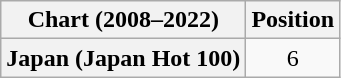<table class="wikitable plainrowheaders" style="text-align:center">
<tr>
<th scope="col">Chart (2008–2022)</th>
<th scope="col">Position</th>
</tr>
<tr>
<th scope="row">Japan (Japan Hot 100)</th>
<td>6</td>
</tr>
</table>
